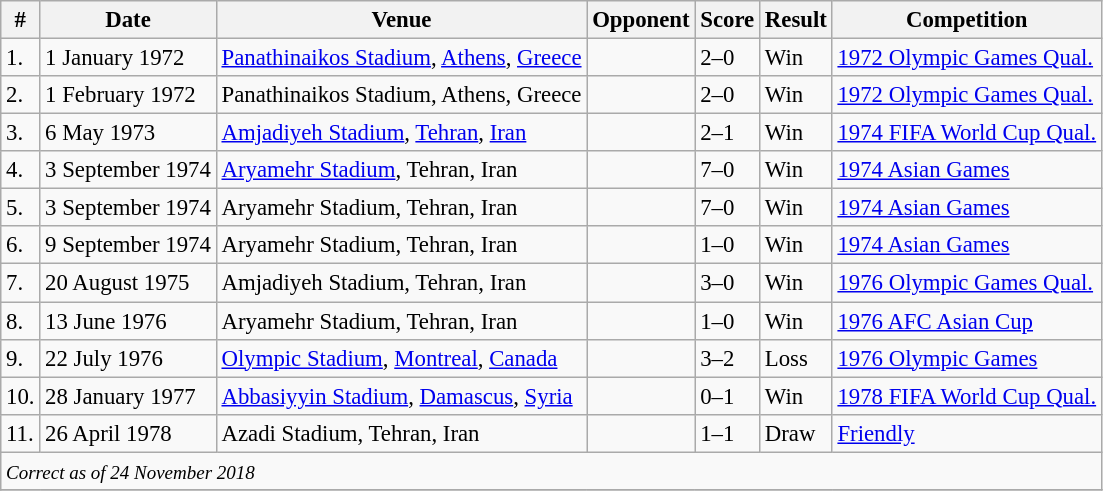<table class="wikitable" style="font-size:95%;">
<tr>
<th>#</th>
<th>Date</th>
<th>Venue</th>
<th>Opponent</th>
<th>Score</th>
<th>Result</th>
<th>Competition</th>
</tr>
<tr>
<td>1.</td>
<td>1 January 1972</td>
<td><a href='#'>Panathinaikos Stadium</a>, <a href='#'>Athens</a>, <a href='#'>Greece</a></td>
<td></td>
<td>2–0</td>
<td>Win</td>
<td><a href='#'>1972 Olympic Games Qual.</a></td>
</tr>
<tr>
<td>2.</td>
<td>1 February 1972</td>
<td>Panathinaikos Stadium, Athens, Greece</td>
<td></td>
<td>2–0</td>
<td>Win</td>
<td><a href='#'>1972 Olympic Games Qual.</a></td>
</tr>
<tr>
<td>3.</td>
<td>6 May 1973</td>
<td><a href='#'>Amjadiyeh Stadium</a>, <a href='#'>Tehran</a>, <a href='#'>Iran</a></td>
<td></td>
<td>2–1</td>
<td>Win</td>
<td><a href='#'>1974 FIFA World Cup Qual.</a></td>
</tr>
<tr>
<td>4.</td>
<td>3 September 1974</td>
<td><a href='#'>Aryamehr Stadium</a>, Tehran, Iran</td>
<td></td>
<td>7–0</td>
<td>Win</td>
<td><a href='#'>1974 Asian Games</a></td>
</tr>
<tr>
<td>5.</td>
<td>3 September 1974</td>
<td>Aryamehr Stadium, Tehran, Iran</td>
<td></td>
<td>7–0</td>
<td>Win</td>
<td><a href='#'>1974 Asian Games</a></td>
</tr>
<tr>
<td>6.</td>
<td>9 September 1974</td>
<td>Aryamehr Stadium, Tehran, Iran</td>
<td></td>
<td>1–0</td>
<td>Win</td>
<td><a href='#'>1974 Asian Games</a></td>
</tr>
<tr>
<td>7.</td>
<td>20 August 1975</td>
<td>Amjadiyeh Stadium, Tehran, Iran</td>
<td></td>
<td>3–0</td>
<td>Win</td>
<td><a href='#'>1976 Olympic Games Qual.</a></td>
</tr>
<tr>
<td>8.</td>
<td>13 June 1976</td>
<td>Aryamehr Stadium, Tehran, Iran</td>
<td></td>
<td>1–0</td>
<td>Win</td>
<td><a href='#'>1976 AFC Asian Cup</a></td>
</tr>
<tr>
<td>9.</td>
<td>22 July 1976</td>
<td><a href='#'>Olympic Stadium</a>, <a href='#'>Montreal</a>, <a href='#'>Canada</a></td>
<td></td>
<td>3–2</td>
<td>Loss</td>
<td><a href='#'>1976 Olympic Games</a></td>
</tr>
<tr>
<td>10.</td>
<td>28 January 1977</td>
<td><a href='#'>Abbasiyyin Stadium</a>, <a href='#'>Damascus</a>, <a href='#'>Syria</a></td>
<td></td>
<td>0–1</td>
<td>Win</td>
<td><a href='#'>1978 FIFA World Cup Qual.</a></td>
</tr>
<tr>
<td>11.</td>
<td>26 April 1978</td>
<td>Azadi Stadium, Tehran, Iran</td>
<td></td>
<td>1–1</td>
<td>Draw</td>
<td><a href='#'>Friendly</a></td>
</tr>
<tr>
<td colspan=18><small><em>Correct as of 24 November 2018</em></small></td>
</tr>
<tr>
</tr>
</table>
